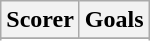<table class="wikitable">
<tr>
<th>Scorer</th>
<th>Goals</th>
</tr>
<tr>
</tr>
<tr>
</tr>
</table>
